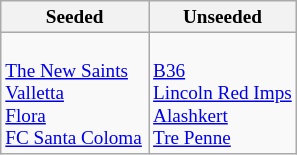<table class="wikitable" style="font-size:80%">
<tr>
<th width=50%>Seeded</th>
<th width=50%>Unseeded</th>
</tr>
<tr>
<td valign=top><br> <a href='#'>The New Saints</a><br>
 <a href='#'>Valletta</a><br>
 <a href='#'>Flora</a><br>
 <a href='#'>FC Santa Coloma</a></td>
<td valign=top><br> <a href='#'>B36</a><br>
 <a href='#'>Lincoln Red Imps</a><br>
 <a href='#'>Alashkert</a><br>
 <a href='#'>Tre Penne</a></td>
</tr>
</table>
